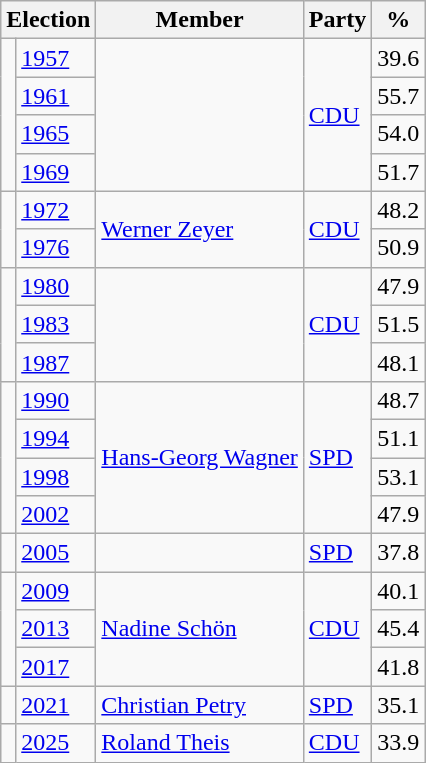<table class=wikitable>
<tr>
<th colspan=2>Election</th>
<th>Member</th>
<th>Party</th>
<th>%</th>
</tr>
<tr>
<td rowspan=4 bgcolor=></td>
<td><a href='#'>1957</a></td>
<td rowspan=4></td>
<td rowspan=4><a href='#'>CDU</a></td>
<td align=right>39.6</td>
</tr>
<tr>
<td><a href='#'>1961</a></td>
<td align=right>55.7</td>
</tr>
<tr>
<td><a href='#'>1965</a></td>
<td align=right>54.0</td>
</tr>
<tr>
<td><a href='#'>1969</a></td>
<td align=right>51.7</td>
</tr>
<tr>
<td rowspan=2 bgcolor=></td>
<td><a href='#'>1972</a></td>
<td rowspan=2><a href='#'>Werner Zeyer</a></td>
<td rowspan=2><a href='#'>CDU</a></td>
<td align=right>48.2</td>
</tr>
<tr>
<td><a href='#'>1976</a></td>
<td align=right>50.9</td>
</tr>
<tr>
<td rowspan=3 bgcolor=></td>
<td><a href='#'>1980</a></td>
<td rowspan=3></td>
<td rowspan=3><a href='#'>CDU</a></td>
<td align=right>47.9</td>
</tr>
<tr>
<td><a href='#'>1983</a></td>
<td align=right>51.5</td>
</tr>
<tr>
<td><a href='#'>1987</a></td>
<td align=right>48.1</td>
</tr>
<tr>
<td rowspan=4 bgcolor=></td>
<td><a href='#'>1990</a></td>
<td rowspan=4><a href='#'>Hans-Georg Wagner</a></td>
<td rowspan=4><a href='#'>SPD</a></td>
<td align=right>48.7</td>
</tr>
<tr>
<td><a href='#'>1994</a></td>
<td align=right>51.1</td>
</tr>
<tr>
<td><a href='#'>1998</a></td>
<td align=right>53.1</td>
</tr>
<tr>
<td><a href='#'>2002</a></td>
<td align=right>47.9</td>
</tr>
<tr>
<td bgcolor=></td>
<td><a href='#'>2005</a></td>
<td></td>
<td><a href='#'>SPD</a></td>
<td align=right>37.8</td>
</tr>
<tr>
<td rowspan=3 bgcolor=></td>
<td><a href='#'>2009</a></td>
<td rowspan=3><a href='#'>Nadine Schön</a></td>
<td rowspan=3><a href='#'>CDU</a></td>
<td align=right>40.1</td>
</tr>
<tr>
<td><a href='#'>2013</a></td>
<td align=right>45.4</td>
</tr>
<tr>
<td><a href='#'>2017</a></td>
<td align=right>41.8</td>
</tr>
<tr>
<td bgcolor=></td>
<td><a href='#'>2021</a></td>
<td><a href='#'>Christian Petry</a></td>
<td><a href='#'>SPD</a></td>
<td align=right>35.1</td>
</tr>
<tr>
<td bgcolor=></td>
<td><a href='#'>2025</a></td>
<td><a href='#'>Roland Theis</a></td>
<td><a href='#'>CDU</a></td>
<td align=right>33.9</td>
</tr>
</table>
